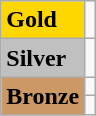<table class="wikitable">
<tr>
<td bgcolor="gold"><strong>Gold</strong></td>
<td></td>
</tr>
<tr>
<td bgcolor="silver"><strong>Silver</strong></td>
<td></td>
</tr>
<tr>
<td rowspan="2" bgcolor="#cc9966"><strong>Bronze</strong></td>
<td></td>
</tr>
<tr>
<td></td>
</tr>
</table>
